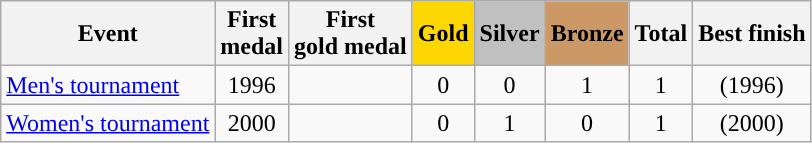<table class="wikitable sortable" style="text-align:center">
<tr>
<th>Event</th>
<th>First<br>medal</th>
<th>First<br>gold medal</th>
<th style="background-color:gold;">Gold</th>
<th style="background-color:silver;">Silver</th>
<th style="background-color:#c96;">Bronze</th>
<th>Total</th>
<th>Best finish</th>
</tr>
<tr>
<td align=left><a href='#'>Men's tournament</a></td>
<td>1996</td>
<td></td>
<td>0</td>
<td>0</td>
<td>1</td>
<td>1</td>
<td> (1996)</td>
</tr>
<tr>
<td align=left><a href='#'>Women's tournament</a></td>
<td>2000</td>
<td></td>
<td>0</td>
<td>1</td>
<td>0</td>
<td>1</td>
<td> (2000)</td>
</tr>
</table>
